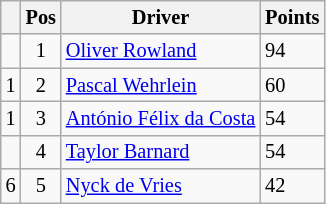<table class="wikitable" style="font-size: 85%;">
<tr>
<th></th>
<th>Pos</th>
<th>Driver</th>
<th>Points</th>
</tr>
<tr>
<td align="left"></td>
<td align="center">1</td>
<td> <a href='#'>Oliver Rowland</a></td>
<td align="left">94</td>
</tr>
<tr>
<td align="left"> 1</td>
<td align="center">2</td>
<td> <a href='#'>Pascal Wehrlein</a></td>
<td align="left">60</td>
</tr>
<tr>
<td align="left"> 1</td>
<td align="center">3</td>
<td> <a href='#'>António Félix da Costa</a></td>
<td align="left">54</td>
</tr>
<tr>
<td align="left"></td>
<td align="center">4</td>
<td> <a href='#'>Taylor Barnard</a></td>
<td align="left">54</td>
</tr>
<tr>
<td align="left"> 6</td>
<td align="center">5</td>
<td> <a href='#'>Nyck de Vries</a></td>
<td align="left">42</td>
</tr>
</table>
